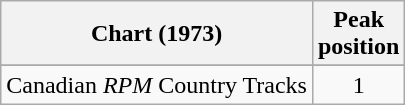<table class="wikitable sortable">
<tr>
<th align="left">Chart (1973)</th>
<th align="center">Peak<br>position</th>
</tr>
<tr>
</tr>
<tr>
</tr>
<tr>
<td align="left">Canadian <em>RPM</em> Country Tracks</td>
<td align="center">1</td>
</tr>
</table>
